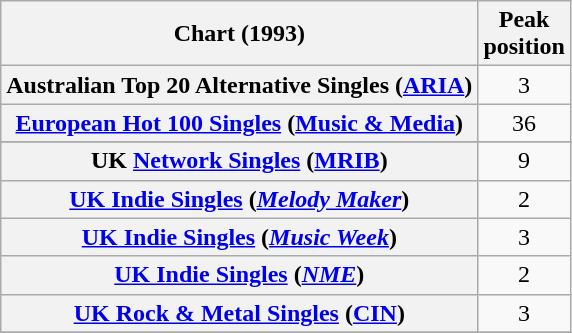<table class="wikitable sortable plainrowheaders">
<tr>
<th>Chart (1993)</th>
<th>Peak<br>position</th>
</tr>
<tr>
<th scope="row">Australian Top 20 Alternative Singles (<a href='#'>ARIA</a>)</th>
<td style="text-align:center;">3</td>
</tr>
<tr>
<th scope="row"><a href='#'>European Hot 100 Singles</a> (<a href='#'>Music & Media</a>)</th>
<td style="text-align:center;">36</td>
</tr>
<tr>
</tr>
<tr>
<th scope="row">UK <a href='#'>Network Singles</a> (<a href='#'>MRIB</a>)</th>
<td style="text-align:center;">9</td>
</tr>
<tr>
<th scope="row"><a href='#'>UK Indie Singles</a> (<em><a href='#'>Melody Maker</a></em>)</th>
<td style="text-align:center;">2</td>
</tr>
<tr>
<th scope="row"><a href='#'>UK Indie Singles</a> (<em><a href='#'>Music Week</a></em>)</th>
<td style="text-align:center;">3</td>
</tr>
<tr>
<th scope="row"><a href='#'>UK Indie Singles</a> (<em><a href='#'>NME</a></em>)</th>
<td style="text-align:center;">2</td>
</tr>
<tr>
<th scope="row"><a href='#'>UK Rock & Metal Singles</a> (<a href='#'>CIN</a>)</th>
<td style="text-align:center;">3</td>
</tr>
<tr>
</tr>
</table>
